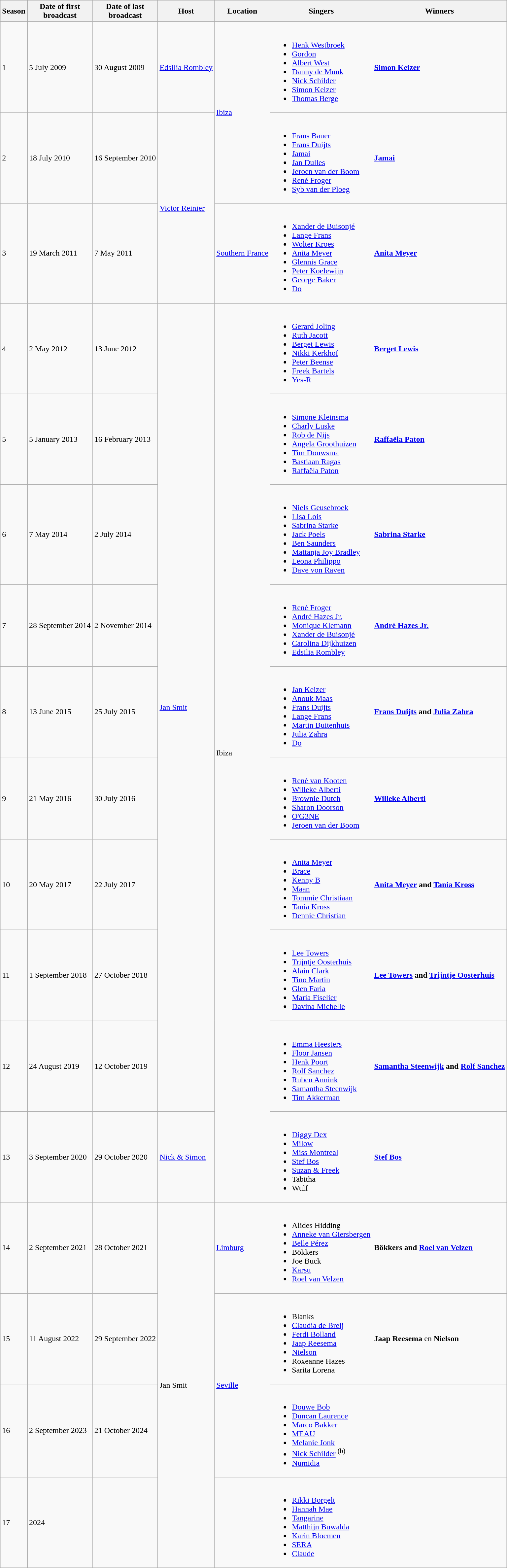<table class="wikitable">
<tr>
<th>Season</th>
<th>Date of first <br>broadcast</th>
<th>Date of last <br>broadcast</th>
<th>Host</th>
<th>Location</th>
<th>Singers</th>
<th>Winners</th>
</tr>
<tr>
<td>1</td>
<td>5 July 2009</td>
<td>30 August 2009</td>
<td><a href='#'>Edsilia Rombley</a></td>
<td rowspan="2"><a href='#'>Ibiza</a></td>
<td><br><ul><li><a href='#'>Henk Westbroek</a></li><li><a href='#'>Gordon</a></li><li><a href='#'>Albert West</a></li><li><a href='#'>Danny de Munk</a></li><li><a href='#'>Nick Schilder</a></li><li><a href='#'>Simon Keizer</a></li><li><a href='#'>Thomas Berge</a></li></ul></td>
<td><strong><a href='#'>Simon Keizer</a></strong></td>
</tr>
<tr>
<td>2</td>
<td>18 July 2010</td>
<td>16 September 2010</td>
<td rowspan="2"><a href='#'>Victor Reinier</a></td>
<td><br><ul><li><a href='#'>Frans Bauer</a></li><li><a href='#'>Frans Duijts</a></li><li><a href='#'>Jamai</a></li><li><a href='#'>Jan Dulles</a></li><li><a href='#'>Jeroen van der Boom</a></li><li><a href='#'>René Froger</a></li><li><a href='#'>Syb van der Ploeg</a></li></ul></td>
<td><strong><a href='#'>Jamai</a></strong></td>
</tr>
<tr>
<td>3</td>
<td>19 March 2011</td>
<td>7 May 2011</td>
<td><a href='#'>Southern France</a></td>
<td><br><ul><li><a href='#'>Xander de Buisonjé</a></li><li><a href='#'>Lange Frans</a></li><li><a href='#'>Wolter Kroes</a></li><li><a href='#'>Anita Meyer</a></li><li><a href='#'>Glennis Grace</a></li><li><a href='#'>Peter Koelewijn</a></li><li><a href='#'>George Baker</a></li><li><a href='#'>Do</a></li></ul></td>
<td><strong><a href='#'>Anita Meyer</a></strong></td>
</tr>
<tr>
<td>4</td>
<td>2 May 2012</td>
<td>13 June 2012</td>
<td rowspan="9"><a href='#'>Jan Smit</a></td>
<td rowspan="10">Ibiza</td>
<td><br><ul><li><a href='#'>Gerard Joling</a></li><li><a href='#'>Ruth Jacott</a></li><li><a href='#'>Berget Lewis</a></li><li><a href='#'>Nikki Kerkhof</a></li><li><a href='#'>Peter Beense</a></li><li><a href='#'>Freek Bartels</a></li><li><a href='#'>Yes-R</a></li></ul></td>
<td><strong><a href='#'>Berget Lewis</a></strong></td>
</tr>
<tr>
<td>5</td>
<td>5 January 2013</td>
<td>16 February 2013</td>
<td><br><ul><li><a href='#'>Simone Kleinsma</a></li><li><a href='#'>Charly Luske</a></li><li><a href='#'>Rob de Nijs</a></li><li><a href='#'>Angela Groothuizen</a></li><li><a href='#'>Tim Douwsma</a></li><li><a href='#'>Bastiaan Ragas</a></li><li><a href='#'>Raffaëla Paton</a></li></ul></td>
<td><strong><a href='#'>Raffaëla Paton</a></strong></td>
</tr>
<tr>
<td>6</td>
<td>7 May 2014</td>
<td>2 July 2014</td>
<td><br><ul><li><a href='#'>Niels Geusebroek</a></li><li><a href='#'>Lisa Lois</a></li><li><a href='#'>Sabrina Starke</a></li><li><a href='#'>Jack Poels</a></li><li><a href='#'>Ben Saunders</a></li><li><a href='#'>Mattanja Joy Bradley</a></li><li><a href='#'>Leona Philippo</a></li><li><a href='#'>Dave von Raven</a></li></ul></td>
<td><strong><a href='#'>Sabrina Starke</a></strong></td>
</tr>
<tr>
<td>7</td>
<td>28 September 2014</td>
<td>2 November 2014</td>
<td><br><ul><li><a href='#'>René Froger</a></li><li><a href='#'>André Hazes Jr.</a></li><li><a href='#'>Monique Klemann</a></li><li><a href='#'>Xander de Buisonjé</a></li><li><a href='#'>Carolina Dijkhuizen</a></li><li><a href='#'>Edsilia Rombley</a></li></ul></td>
<td><strong><a href='#'>André Hazes Jr.</a></strong></td>
</tr>
<tr>
<td>8</td>
<td>13 June 2015</td>
<td>25 July 2015</td>
<td><br><ul><li><a href='#'>Jan Keizer</a></li><li><a href='#'>Anouk Maas</a></li><li><a href='#'>Frans Duijts</a></li><li><a href='#'>Lange Frans</a></li><li><a href='#'>Martin Buitenhuis</a></li><li><a href='#'>Julia Zahra</a></li><li><a href='#'>Do</a></li></ul></td>
<td><strong><a href='#'>Frans Duijts</a> and <a href='#'>Julia Zahra</a></strong></td>
</tr>
<tr>
<td>9</td>
<td>21 May 2016</td>
<td>30 July 2016</td>
<td><br><ul><li><a href='#'>René van Kooten</a></li><li><a href='#'>Willeke Alberti</a></li><li><a href='#'>Brownie Dutch</a></li><li><a href='#'>Sharon Doorson</a></li><li><a href='#'>O'G3NE</a></li><li><a href='#'>Jeroen van der Boom</a></li></ul></td>
<td><strong><a href='#'>Willeke Alberti</a></strong></td>
</tr>
<tr>
<td>10</td>
<td>20 May 2017</td>
<td>22 July 2017</td>
<td><br><ul><li><a href='#'>Anita Meyer</a></li><li><a href='#'>Brace</a></li><li><a href='#'>Kenny B</a></li><li><a href='#'>Maan</a></li><li><a href='#'>Tommie Christiaan</a></li><li><a href='#'>Tania Kross</a></li><li><a href='#'>Dennie Christian</a></li></ul></td>
<td><strong><a href='#'>Anita Meyer</a> and <a href='#'>Tania Kross</a></strong></td>
</tr>
<tr>
<td>11</td>
<td>1 September 2018</td>
<td>27 October 2018</td>
<td><br><ul><li><a href='#'>Lee Towers</a></li><li><a href='#'>Trijntje Oosterhuis</a></li><li><a href='#'>Alain Clark</a></li><li><a href='#'>Tino Martin</a></li><li><a href='#'>Glen Faria</a></li><li><a href='#'>Maria Fiselier</a></li><li><a href='#'>Davina Michelle</a></li></ul></td>
<td><strong><a href='#'>Lee Towers</a> and <a href='#'>Trijntje Oosterhuis</a></strong></td>
</tr>
<tr>
<td>12</td>
<td>24 August 2019</td>
<td>12 October 2019</td>
<td><br><ul><li><a href='#'>Emma Heesters</a></li><li><a href='#'>Floor Jansen</a></li><li><a href='#'>Henk Poort</a></li><li><a href='#'>Rolf Sanchez</a></li><li><a href='#'>Ruben Annink</a></li><li><a href='#'>Samantha Steenwijk</a></li><li><a href='#'>Tim Akkerman</a></li></ul></td>
<td><strong><a href='#'>Samantha Steenwijk</a> and <a href='#'>Rolf Sanchez</a></strong></td>
</tr>
<tr>
<td>13</td>
<td>3 September 2020</td>
<td>29 October 2020</td>
<td><a href='#'>Nick & Simon</a></td>
<td><br><ul><li><a href='#'>Diggy Dex</a></li><li><a href='#'>Milow</a></li><li><a href='#'>Miss Montreal</a></li><li><a href='#'>Stef Bos</a></li><li><a href='#'>Suzan & Freek</a></li><li>Tabitha</li><li>Wulf</li></ul></td>
<td><strong><a href='#'>Stef Bos</a></strong></td>
</tr>
<tr>
<td>14</td>
<td>2 September 2021</td>
<td>28 October 2021</td>
<td rowspan="4">Jan Smit</td>
<td><a href='#'>Limburg</a></td>
<td><br><ul><li>Alides Hidding</li><li><a href='#'>Anneke van Giersbergen</a></li><li><a href='#'>Belle Pérez</a></li><li>Bökkers</li><li>Joe Buck</li><li><a href='#'>Karsu</a></li><li><a href='#'>Roel van Velzen</a></li></ul></td>
<td><strong>Bökkers and <a href='#'>Roel van Velzen</a></strong></td>
</tr>
<tr>
<td>15</td>
<td>11 August 2022</td>
<td>29 September 2022</td>
<td rowspan="2"><a href='#'>Seville</a></td>
<td><br><ul><li>Blanks</li><li><a href='#'>Claudia de Breij</a></li><li><a href='#'>Ferdi Bolland</a></li><li><a href='#'>Jaap Reesema</a></li><li><a href='#'>Nielson</a></li><li>Roxeanne Hazes</li><li>Sarita Lorena</li></ul></td>
<td><strong>Jaap Reesema</strong> en <strong>Nielson</strong></td>
</tr>
<tr>
<td>16</td>
<td>2 September 2023</td>
<td>21 October 2024</td>
<td><br><ul><li><a href='#'>Douwe Bob</a></li><li><a href='#'>Duncan Laurence</a></li><li><a href='#'>Marco Bakker</a></li><li><a href='#'>MEAU</a></li><li><a href='#'>Melanie Jonk</a></li><li><a href='#'>Nick Schilder</a> <sup>(b)</sup></li><li><a href='#'>Numidia</a></li></ul></td>
<td></td>
</tr>
<tr>
<td>17</td>
<td>2024</td>
<td></td>
<td></td>
<td><br><ul><li><a href='#'>Rikki Borgelt</a></li><li><a href='#'>Hannah Mae</a></li><li><a href='#'>Tangarine</a></li><li><a href='#'>Matthijn Buwalda</a></li><li><a href='#'>Karin Bloemen</a></li><li><a href='#'>SERA</a></li><li><a href='#'>Claude</a></li></ul></td>
<td></td>
</tr>
</table>
